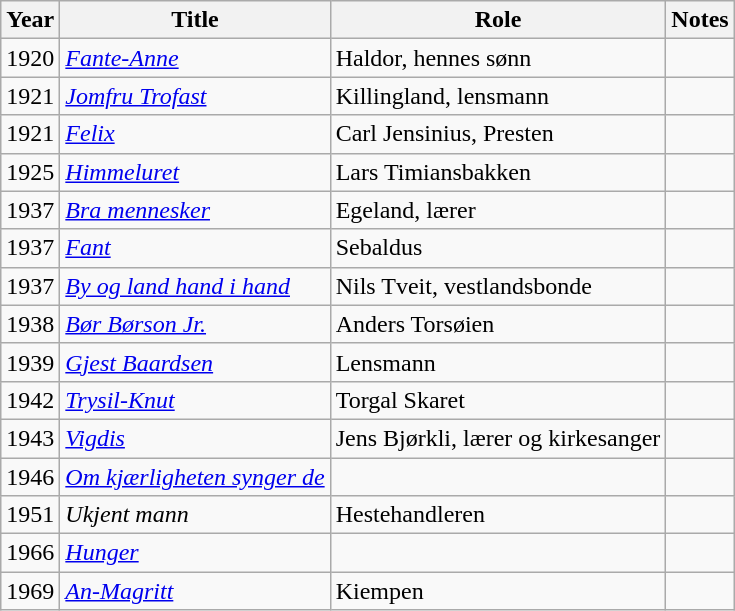<table class="wikitable">
<tr>
<th>Year</th>
<th>Title</th>
<th>Role</th>
<th>Notes</th>
</tr>
<tr>
<td>1920</td>
<td><em><a href='#'>Fante-Anne</a></em></td>
<td>Haldor, hennes sønn</td>
<td></td>
</tr>
<tr>
<td>1921</td>
<td><em><a href='#'>Jomfru Trofast</a></em></td>
<td>Killingland, lensmann</td>
<td></td>
</tr>
<tr>
<td>1921</td>
<td><em><a href='#'>Felix</a></em></td>
<td>Carl Jensinius, Presten</td>
<td></td>
</tr>
<tr>
<td>1925</td>
<td><em><a href='#'>Himmeluret</a></em></td>
<td>Lars Timiansbakken</td>
<td></td>
</tr>
<tr>
<td>1937</td>
<td><em><a href='#'>Bra mennesker</a></em></td>
<td>Egeland, lærer</td>
<td></td>
</tr>
<tr>
<td>1937</td>
<td><em><a href='#'>Fant</a></em></td>
<td>Sebaldus</td>
<td></td>
</tr>
<tr>
<td>1937</td>
<td><em><a href='#'>By og land hand i hand</a></em></td>
<td>Nils Tveit, vestlandsbonde</td>
<td></td>
</tr>
<tr>
<td>1938</td>
<td><em><a href='#'>Bør Børson Jr.</a></em></td>
<td>Anders Torsøien</td>
<td></td>
</tr>
<tr>
<td>1939</td>
<td><em><a href='#'>Gjest Baardsen</a></em></td>
<td>Lensmann</td>
<td></td>
</tr>
<tr>
<td>1942</td>
<td><em><a href='#'>Trysil-Knut</a></em></td>
<td>Torgal Skaret</td>
<td></td>
</tr>
<tr>
<td>1943</td>
<td><em><a href='#'>Vigdis</a></em></td>
<td>Jens Bjørkli, lærer og kirkesanger</td>
<td></td>
</tr>
<tr>
<td>1946</td>
<td><em><a href='#'>Om kjærligheten synger de</a></em></td>
<td></td>
<td></td>
</tr>
<tr>
<td>1951</td>
<td><em>Ukjent mann</em></td>
<td>Hestehandleren</td>
<td></td>
</tr>
<tr>
<td>1966</td>
<td><em><a href='#'>Hunger</a></em></td>
<td></td>
<td></td>
</tr>
<tr>
<td>1969</td>
<td><em><a href='#'>An-Magritt</a></em></td>
<td>Kiempen</td>
<td></td>
</tr>
</table>
